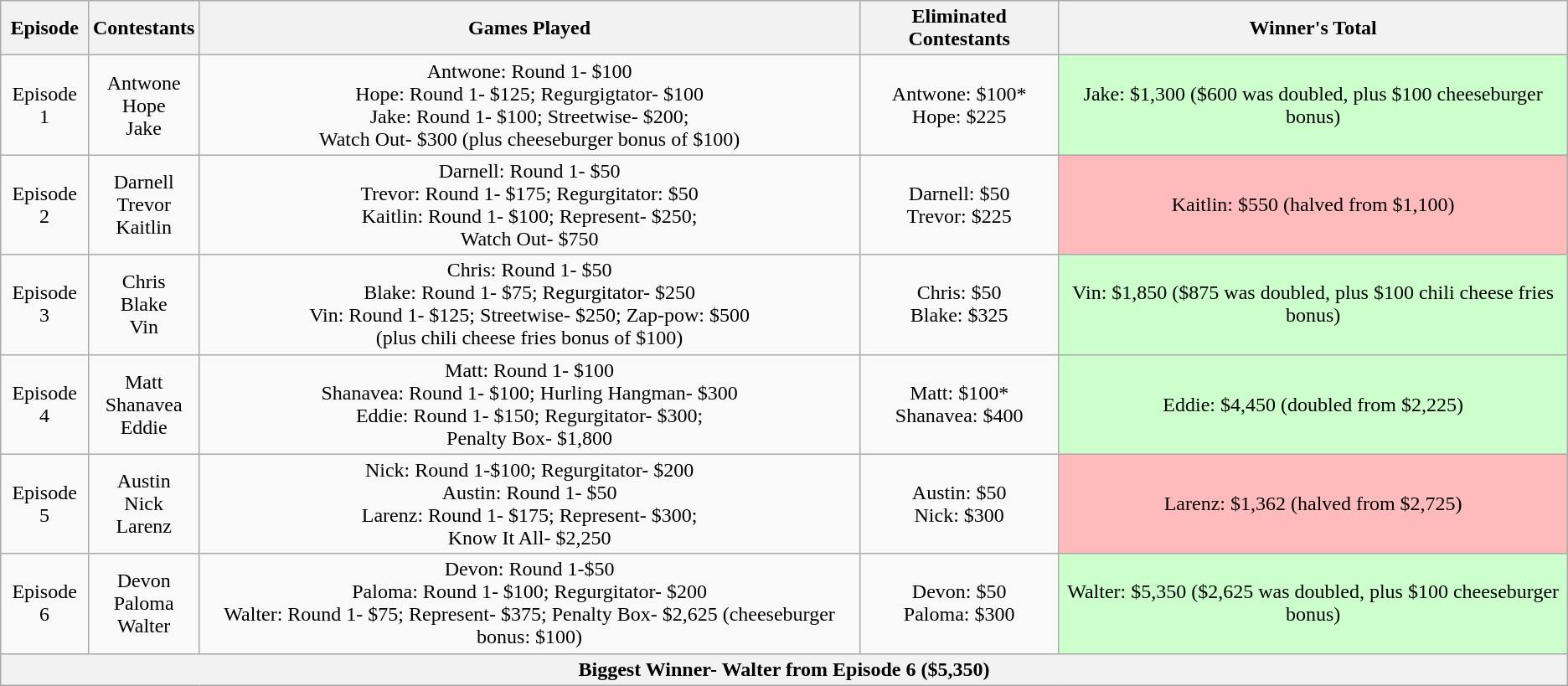<table class="wikitable" style="text-align:center;">
<tr>
<th>Episode</th>
<th>Contestants</th>
<th>Games Played</th>
<th>Eliminated Contestants</th>
<th>Winner's Total</th>
</tr>
<tr>
<td>Episode 1</td>
<td>Antwone<br>Hope<br>Jake</td>
<td>Antwone: Round 1- $100 <br> Hope: Round 1- $125; Regurgigtator- $100 <br> Jake: Round 1- $100; Streetwise- $200; <br> Watch Out- $300 (plus cheeseburger bonus of $100)</td>
<td>Antwone: $100* <br> Hope: $225</td>
<td style="background:#cfc;">Jake: $1,300 ($600 was doubled, plus $100 cheeseburger bonus)</td>
</tr>
<tr>
<td>Episode 2</td>
<td>Darnell<br>Trevor<br>Kaitlin</td>
<td>Darnell: Round 1- $50<br>Trevor: Round 1- $175; Regurgitator: $50 <br>Kaitlin: Round 1- $100; Represent- $250;<br> Watch Out- $750</td>
<td>Darnell: $50<br>Trevor: $225</td>
<td style="background:#fbb;">Kaitlin: $550 (halved from $1,100)</td>
</tr>
<tr>
<td>Episode 3</td>
<td>Chris <br> Blake <br> Vin</td>
<td>Chris: Round 1- $50<br>Blake: Round 1- $75; Regurgitator- $250<br> Vin: Round 1- $125; Streetwise- $250; Zap-pow: $500 <br> (plus chili cheese fries bonus of $100)</td>
<td>Chris: $50<br>Blake: $325</td>
<td style="background:#cfc;">Vin: $1,850 ($875 was doubled, plus $100 chili cheese fries bonus)</td>
</tr>
<tr>
<td>Episode 4</td>
<td>Matt <br> Shanavea <br> Eddie</td>
<td>Matt: Round 1- $100 <br> Shanavea: Round 1- $100; Hurling Hangman- $300 <br>Eddie: Round 1- $150; Regurgitator- $300; <br> Penalty Box- $1,800</td>
<td>Matt: $100*<br>Shanavea: $400</td>
<td style="background:#cfc;">Eddie: $4,450 (doubled from $2,225)</td>
</tr>
<tr>
<td>Episode 5</td>
<td>Austin<br>Nick<br>Larenz</td>
<td>Nick: Round 1-$100; Regurgitator- $200<br>Austin: Round 1- $50<br> Larenz: Round 1- $175; Represent- $300; <br> Know It All- $2,250</td>
<td>Austin: $50<br>Nick: $300</td>
<td style="background:#fbb;">Larenz: $1,362 (halved from $2,725)</td>
</tr>
<tr>
<td>Episode 6</td>
<td>Devon <br> Paloma <br> Walter</td>
<td>Devon: Round 1-$50 <br> Paloma: Round 1- $100; Regurgitator- $200 <br> Walter: Round 1- $75; Represent- $375; Penalty Box- $2,625 (cheeseburger bonus: $100)</td>
<td>Devon: $50<br>Paloma: $300</td>
<td style="background:#cfc;">Walter: $5,350 ($2,625 was doubled, plus $100 cheeseburger bonus)</td>
</tr>
<tr>
<th colspan=5>Biggest Winner- Walter from Episode 6 ($5,350)</th>
</tr>
</table>
